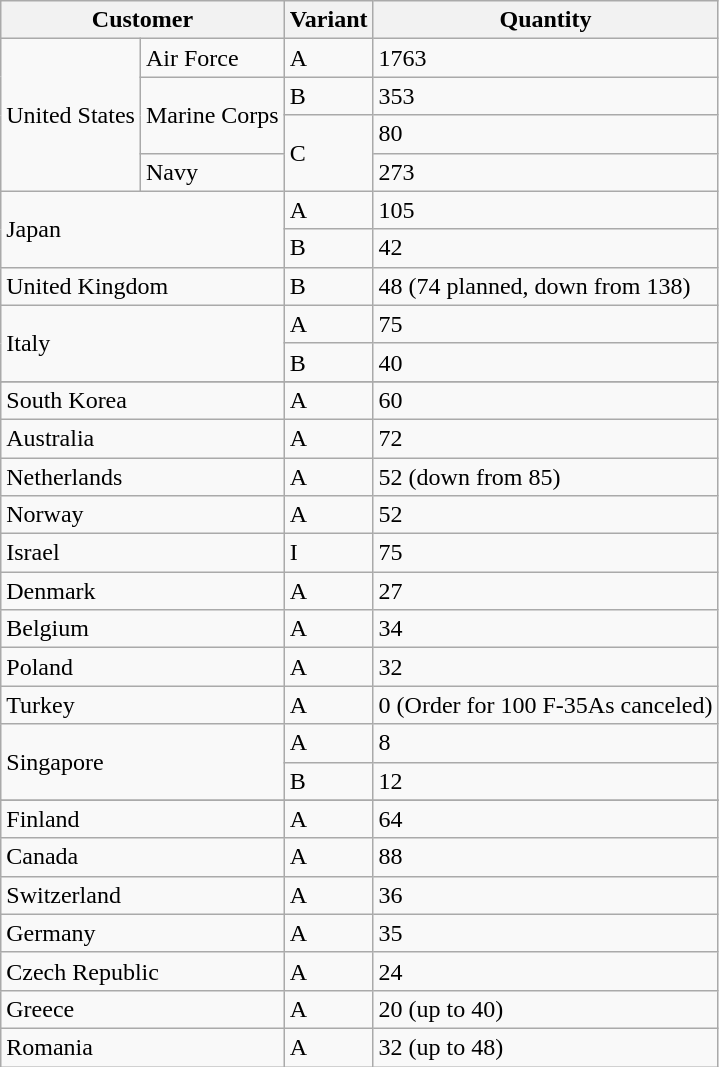<table class="wikitable">
<tr>
<th colspan="2">Customer</th>
<th>Variant</th>
<th>Quantity</th>
</tr>
<tr>
<td rowspan="4">United States</td>
<td>Air Force</td>
<td>A</td>
<td>1763</td>
</tr>
<tr>
<td rowspan="2">Marine Corps</td>
<td>B</td>
<td>353</td>
</tr>
<tr>
<td rowspan="2">C</td>
<td>80</td>
</tr>
<tr>
<td>Navy</td>
<td>273</td>
</tr>
<tr>
<td colspan="2" rowspan="2">Japan</td>
<td>A</td>
<td>105</td>
</tr>
<tr>
<td>B</td>
<td>42</td>
</tr>
<tr>
<td colspan="2">United Kingdom</td>
<td>B</td>
<td>48 (74 planned, down from 138)</td>
</tr>
<tr>
<td colspan="2" rowspan="2">Italy</td>
<td>A</td>
<td>75</td>
</tr>
<tr>
<td>B</td>
<td>40</td>
</tr>
<tr>
</tr>
<tr>
<td colspan="2">South Korea</td>
<td>A</td>
<td>60</td>
</tr>
<tr>
<td colspan="2">Australia</td>
<td>A</td>
<td>72</td>
</tr>
<tr>
<td colspan="2">Netherlands</td>
<td>A</td>
<td>52 (down from 85)</td>
</tr>
<tr>
<td colspan="2">Norway</td>
<td>A</td>
<td>52</td>
</tr>
<tr>
<td colspan="2">Israel</td>
<td>I</td>
<td>75</td>
</tr>
<tr>
<td colspan="2">Denmark</td>
<td>A</td>
<td>27</td>
</tr>
<tr>
<td colspan="2">Belgium</td>
<td>A</td>
<td>34</td>
</tr>
<tr>
<td colspan="2">Poland</td>
<td>A</td>
<td>32</td>
</tr>
<tr>
<td colspan="2">Turkey</td>
<td>A</td>
<td>0 (Order for 100 F-35As canceled)</td>
</tr>
<tr>
<td colspan="2" rowspan="2">Singapore</td>
<td>A</td>
<td>8</td>
</tr>
<tr>
<td>B</td>
<td>12</td>
</tr>
<tr>
</tr>
<tr>
<td colspan="2">Finland</td>
<td>A</td>
<td>64</td>
</tr>
<tr>
<td colspan="2">Canada</td>
<td>A</td>
<td>88</td>
</tr>
<tr>
<td colspan="2">Switzerland</td>
<td>A</td>
<td>36</td>
</tr>
<tr>
<td colspan="2">Germany</td>
<td>A</td>
<td>35</td>
</tr>
<tr>
<td colspan="2">Czech Republic</td>
<td>A</td>
<td>24</td>
</tr>
<tr>
<td colspan="2">Greece</td>
<td>A</td>
<td>20 (up to 40)</td>
</tr>
<tr>
<td colspan="2">Romania</td>
<td>A</td>
<td>32 (up to 48)</td>
</tr>
</table>
